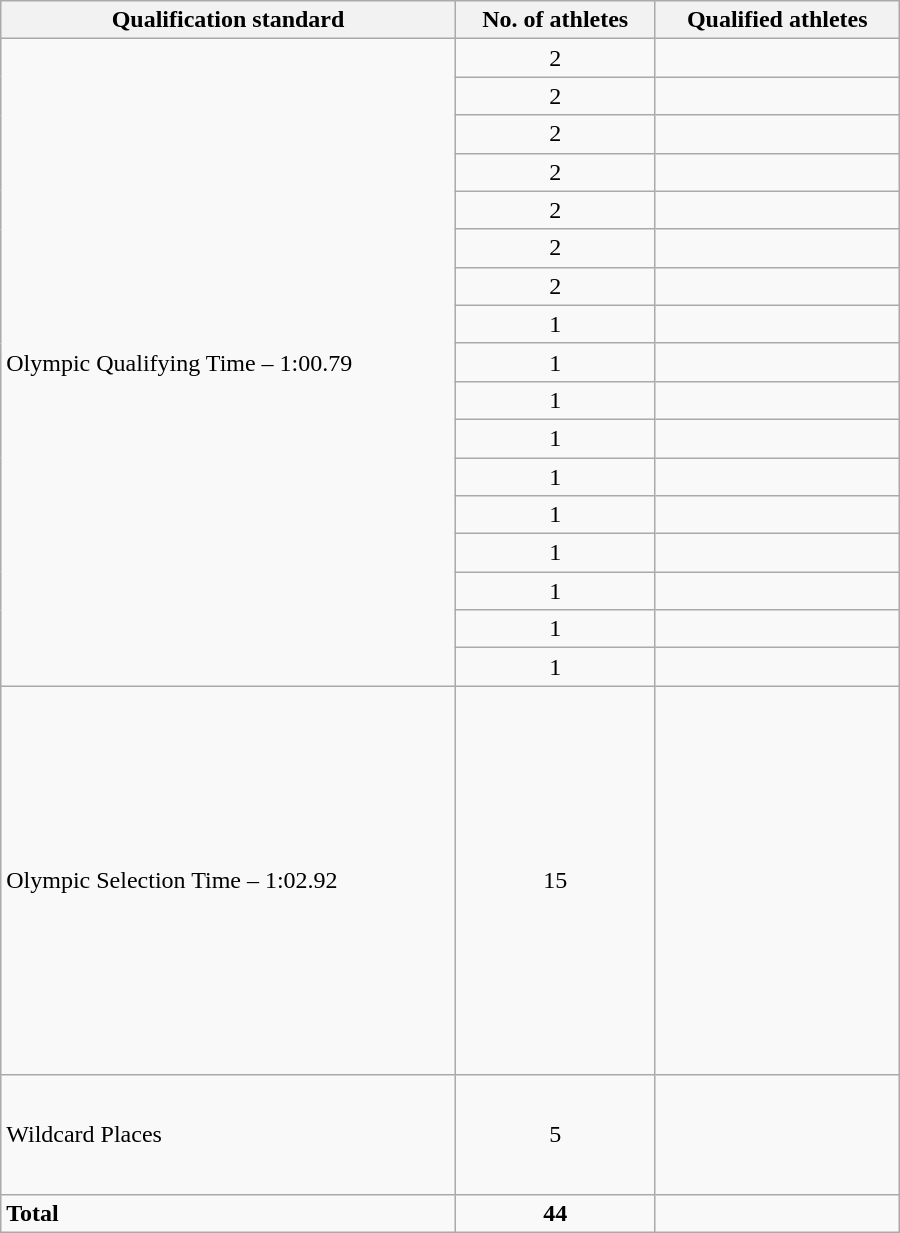<table class=wikitable style="text-align:left" width=600>
<tr>
<th>Qualification standard</th>
<th>No. of athletes</th>
<th>Qualified athletes</th>
</tr>
<tr>
<td rowspan="17">Olympic Qualifying Time – 1:00.79</td>
<td align=center>2</td>
<td><br></td>
</tr>
<tr>
<td align=center>2</td>
<td><br></td>
</tr>
<tr>
<td align=center>2</td>
<td><br></td>
</tr>
<tr>
<td align=center>2</td>
<td><br></td>
</tr>
<tr>
<td align=center>2</td>
<td> <br></td>
</tr>
<tr>
<td align=center>2</td>
<td><br></td>
</tr>
<tr>
<td align=center>2</td>
<td><br></td>
</tr>
<tr>
<td align=center>1</td>
<td></td>
</tr>
<tr>
<td align=center>1</td>
<td></td>
</tr>
<tr>
<td align=center>1</td>
<td></td>
</tr>
<tr>
<td align=center>1</td>
<td></td>
</tr>
<tr>
<td align=center>1</td>
<td></td>
</tr>
<tr>
<td align=center>1</td>
<td></td>
</tr>
<tr>
<td align=center>1</td>
<td></td>
</tr>
<tr>
<td align=center>1</td>
<td></td>
</tr>
<tr>
<td align=center>1</td>
<td></td>
</tr>
<tr>
<td align=center>1</td>
<td></td>
</tr>
<tr>
<td rowspan="1">Olympic Selection Time – 1:02.92</td>
<td align=center>15</td>
<td><br> <br><br> <br> <br> <br> <br>  <br> <br> <br><br> <br><br> <br></td>
</tr>
<tr>
<td rowspan="1">Wildcard Places</td>
<td align=center>5</td>
<td><br><br><br><br></td>
</tr>
<tr>
<td><strong>Total</strong></td>
<td align=center><strong>44</strong></td>
<td></td>
</tr>
</table>
